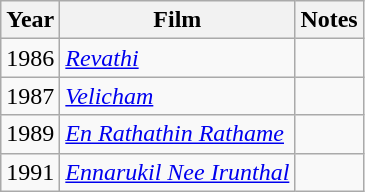<table class="wikitable sortable">
<tr>
<th>Year</th>
<th>Film</th>
<th>Notes</th>
</tr>
<tr>
<td>1986</td>
<td><em><a href='#'>Revathi</a></em></td>
<td></td>
</tr>
<tr>
<td>1987</td>
<td><em><a href='#'>Velicham</a></em></td>
<td></td>
</tr>
<tr>
<td>1989</td>
<td><em><a href='#'>En Rathathin Rathame</a></em></td>
<td></td>
</tr>
<tr>
<td>1991</td>
<td><em><a href='#'>Ennarukil Nee Irunthal</a></em></td>
<td></td>
</tr>
</table>
